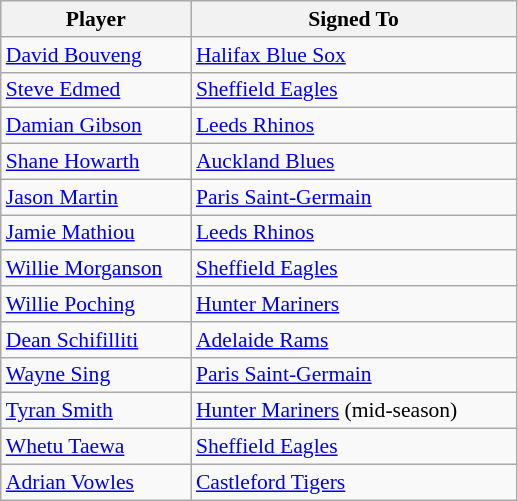<table class="wikitable" style="font-size:90%">
<tr style="background:#efefef;">
<th style="width:120px;">Player</th>
<th style="width:210px;">Signed To</th>
</tr>
<tr>
<td><a href='#'>David Bouveng</a></td>
<td> <a href='#'>Halifax Blue Sox</a></td>
</tr>
<tr>
<td><a href='#'>Steve Edmed</a></td>
<td> <a href='#'>Sheffield Eagles</a></td>
</tr>
<tr>
<td><a href='#'>Damian Gibson</a></td>
<td> <a href='#'>Leeds Rhinos</a></td>
</tr>
<tr>
<td><a href='#'>Shane Howarth</a></td>
<td> <a href='#'>Auckland Blues</a></td>
</tr>
<tr>
<td><a href='#'>Jason Martin</a></td>
<td> <a href='#'>Paris Saint-Germain</a></td>
</tr>
<tr>
<td><a href='#'>Jamie Mathiou</a></td>
<td> <a href='#'>Leeds Rhinos</a></td>
</tr>
<tr>
<td><a href='#'>Willie Morganson</a></td>
<td> <a href='#'>Sheffield Eagles</a></td>
</tr>
<tr>
<td><a href='#'>Willie Poching</a></td>
<td> <a href='#'>Hunter Mariners</a></td>
</tr>
<tr>
<td><a href='#'>Dean Schifilliti</a></td>
<td> <a href='#'>Adelaide Rams</a></td>
</tr>
<tr>
<td><a href='#'>Wayne Sing</a></td>
<td> <a href='#'>Paris Saint-Germain</a></td>
</tr>
<tr>
<td><a href='#'>Tyran Smith</a></td>
<td> <a href='#'>Hunter Mariners</a> (mid-season)</td>
</tr>
<tr>
<td><a href='#'>Whetu Taewa</a></td>
<td> <a href='#'>Sheffield Eagles</a></td>
</tr>
<tr>
<td><a href='#'>Adrian Vowles</a></td>
<td> <a href='#'>Castleford Tigers</a></td>
</tr>
</table>
